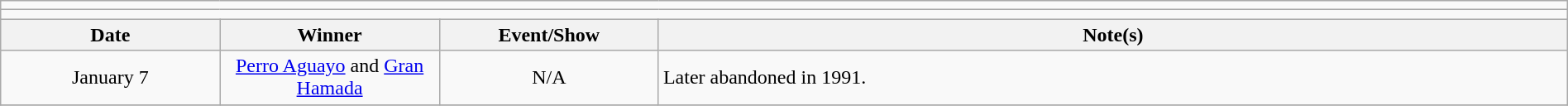<table class="wikitable" style="text-align:center; width:100%;">
<tr>
<td colspan="5"></td>
</tr>
<tr>
<td colspan="5"><strong></strong></td>
</tr>
<tr>
<th width="14%">Date</th>
<th width="14%">Winner</th>
<th width="14%">Event/Show</th>
<th width="58%">Note(s)</th>
</tr>
<tr>
<td>January 7</td>
<td><a href='#'>Perro Aguayo</a> and <a href='#'>Gran Hamada</a></td>
<td>N/A</td>
<td align=left>Later abandoned in 1991.</td>
</tr>
<tr>
</tr>
</table>
